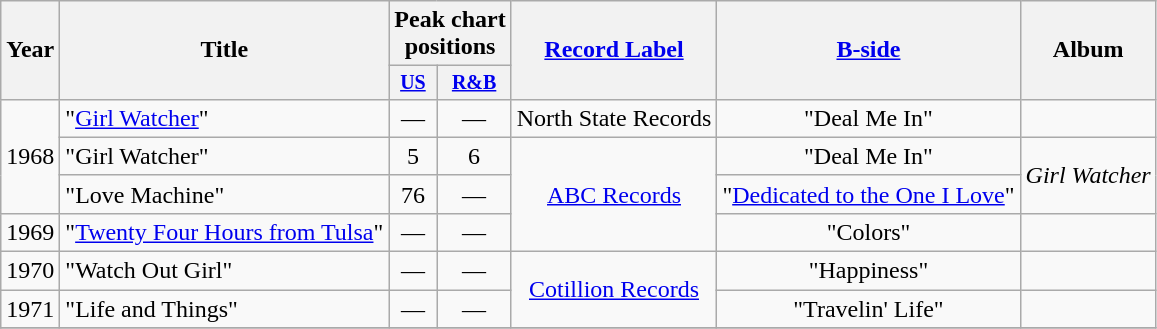<table class="wikitable" style=text-align:center;>
<tr>
<th rowspan="2">Year</th>
<th rowspan="2">Title</th>
<th colspan="2">Peak chart<br>positions</th>
<th rowspan="2"><a href='#'>Record Label</a></th>
<th rowspan="2"><a href='#'>B-side</a></th>
<th rowspan="2">Album</th>
</tr>
<tr style="font-size:smaller;">
<th align=centre><a href='#'>US</a></th>
<th align=centre><a href='#'>R&B</a></th>
</tr>
<tr>
<td rowspan="3">1968</td>
<td align=left>"<a href='#'>Girl Watcher</a>"</td>
<td>—</td>
<td>—</td>
<td rowspan="1">North State Records</td>
<td>"Deal Me In"</td>
<td rowspan="1"></td>
</tr>
<tr>
<td align=left>"Girl Watcher"</td>
<td>5</td>
<td>6</td>
<td rowspan="3"><a href='#'>ABC Records</a></td>
<td>"Deal Me In"</td>
<td rowspan="2"><em>Girl Watcher</em></td>
</tr>
<tr>
<td align=left>"Love Machine"</td>
<td>76</td>
<td>—</td>
<td>"<a href='#'>Dedicated to the One I Love</a>"</td>
</tr>
<tr>
<td rowspan="1">1969</td>
<td align=left>"<a href='#'>Twenty Four Hours from Tulsa</a>"</td>
<td>—</td>
<td>—</td>
<td>"Colors"</td>
<td rowspan="1"></td>
</tr>
<tr>
<td rowspan="1">1970</td>
<td align=left>"Watch Out Girl"</td>
<td>—</td>
<td>—</td>
<td rowspan="2"><a href='#'>Cotillion Records</a></td>
<td>"Happiness"</td>
<td rowspan="1"></td>
</tr>
<tr>
<td rowspan="1">1971</td>
<td align=left>"Life and Things"</td>
<td>—</td>
<td>—</td>
<td>"Travelin' Life"</td>
<td rowspan="1"></td>
</tr>
<tr>
</tr>
</table>
